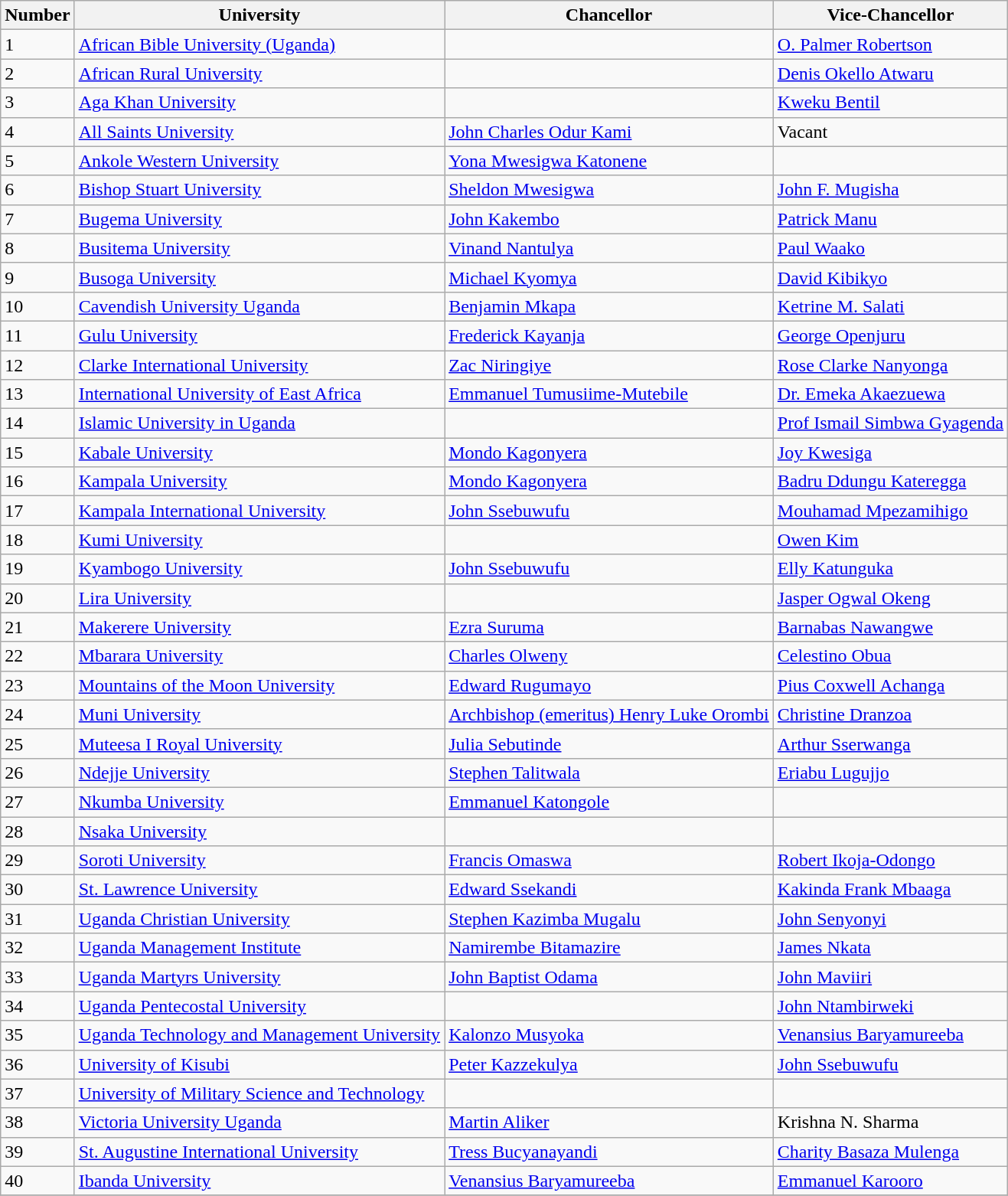<table class="wikitable">
<tr>
<th>Number</th>
<th>University</th>
<th>Chancellor</th>
<th>Vice-Chancellor</th>
</tr>
<tr>
<td>1</td>
<td><a href='#'>African Bible University (Uganda)</a></td>
<td></td>
<td><a href='#'>O. Palmer Robertson</a></td>
</tr>
<tr>
<td>2</td>
<td><a href='#'>African Rural University</a></td>
<td></td>
<td><a href='#'>Denis Okello Atwaru</a></td>
</tr>
<tr>
<td>3</td>
<td><a href='#'>Aga Khan University</a></td>
<td></td>
<td><a href='#'>Kweku Bentil</a></td>
</tr>
<tr>
<td>4</td>
<td><a href='#'>All Saints University</a></td>
<td><a href='#'>John Charles Odur Kami</a></td>
<td>Vacant</td>
</tr>
<tr>
<td>5</td>
<td><a href='#'>Ankole Western University</a></td>
<td><a href='#'>Yona Mwesigwa Katonene</a></td>
<td></td>
</tr>
<tr>
<td>6</td>
<td><a href='#'>Bishop Stuart University</a></td>
<td><a href='#'>Sheldon Mwesigwa</a></td>
<td><a href='#'>John F. Mugisha</a></td>
</tr>
<tr>
<td>7</td>
<td><a href='#'>Bugema University</a></td>
<td><a href='#'>John Kakembo</a></td>
<td><a href='#'>Patrick Manu</a></td>
</tr>
<tr>
<td>8</td>
<td><a href='#'>Busitema University</a></td>
<td><a href='#'>Vinand Nantulya</a></td>
<td><a href='#'>Paul Waako</a></td>
</tr>
<tr>
<td>9</td>
<td><a href='#'>Busoga University</a></td>
<td><a href='#'>Michael Kyomya</a></td>
<td><a href='#'>David Kibikyo</a></td>
</tr>
<tr>
<td>10</td>
<td><a href='#'>Cavendish University Uganda</a></td>
<td><a href='#'>Benjamin Mkapa</a></td>
<td><a href='#'>Ketrine M. Salati</a></td>
</tr>
<tr>
<td>11</td>
<td><a href='#'>Gulu University</a></td>
<td><a href='#'>Frederick Kayanja</a></td>
<td><a href='#'>George Openjuru</a></td>
</tr>
<tr>
<td>12</td>
<td><a href='#'>Clarke International University</a></td>
<td><a href='#'>Zac Niringiye</a></td>
<td><a href='#'>Rose Clarke Nanyonga</a></td>
</tr>
<tr>
<td>13</td>
<td><a href='#'>International University of East Africa</a></td>
<td><a href='#'>Emmanuel Tumusiime-Mutebile</a></td>
<td><a href='#'>Dr. Emeka Akaezuewa</a></td>
</tr>
<tr>
<td>14</td>
<td><a href='#'>Islamic University in Uganda</a></td>
<td></td>
<td><a href='#'>Prof Ismail Simbwa Gyagenda</a></td>
</tr>
<tr>
<td>15</td>
<td><a href='#'>Kabale University</a></td>
<td><a href='#'>Mondo Kagonyera</a></td>
<td><a href='#'>Joy Kwesiga</a></td>
</tr>
<tr>
<td>16</td>
<td><a href='#'>Kampala University</a></td>
<td><a href='#'>Mondo Kagonyera</a></td>
<td><a href='#'>Badru Ddungu Kateregga</a></td>
</tr>
<tr>
<td>17</td>
<td><a href='#'>Kampala International University</a></td>
<td><a href='#'>John Ssebuwufu</a></td>
<td><a href='#'>Mouhamad Mpezamihigo</a></td>
</tr>
<tr>
<td>18</td>
<td><a href='#'>Kumi University</a></td>
<td></td>
<td><a href='#'>Owen Kim</a></td>
</tr>
<tr>
<td>19</td>
<td><a href='#'>Kyambogo University</a></td>
<td><a href='#'>John Ssebuwufu</a></td>
<td><a href='#'>Elly Katunguka</a></td>
</tr>
<tr>
<td>20</td>
<td><a href='#'>Lira University</a></td>
<td></td>
<td><a href='#'>Jasper Ogwal Okeng</a></td>
</tr>
<tr>
<td>21</td>
<td><a href='#'>Makerere University</a></td>
<td><a href='#'>Ezra Suruma</a></td>
<td><a href='#'>Barnabas Nawangwe</a></td>
</tr>
<tr>
<td>22</td>
<td><a href='#'>Mbarara University</a></td>
<td><a href='#'>Charles Olweny</a></td>
<td><a href='#'>Celestino Obua</a></td>
</tr>
<tr>
<td>23</td>
<td><a href='#'>Mountains of the Moon University</a></td>
<td><a href='#'>Edward Rugumayo</a></td>
<td><a href='#'>Pius Coxwell Achanga</a></td>
</tr>
<tr>
<td>24</td>
<td><a href='#'>Muni University</a></td>
<td><a href='#'>Archbishop (emeritus) Henry Luke Orombi</a></td>
<td><a href='#'>Christine Dranzoa</a></td>
</tr>
<tr>
<td>25</td>
<td><a href='#'>Muteesa I Royal University</a></td>
<td><a href='#'>Julia Sebutinde</a></td>
<td><a href='#'>Arthur Sserwanga</a></td>
</tr>
<tr>
<td>26</td>
<td><a href='#'>Ndejje University</a></td>
<td><a href='#'>Stephen Talitwala</a></td>
<td><a href='#'>Eriabu Lugujjo</a></td>
</tr>
<tr>
<td>27</td>
<td><a href='#'>Nkumba University</a></td>
<td><a href='#'>Emmanuel Katongole</a></td>
<td></td>
</tr>
<tr>
<td>28</td>
<td><a href='#'>Nsaka University</a></td>
<td></td>
<td></td>
</tr>
<tr>
<td>29</td>
<td><a href='#'>Soroti University</a></td>
<td><a href='#'>Francis Omaswa</a></td>
<td><a href='#'>Robert Ikoja-Odongo</a></td>
</tr>
<tr>
<td>30</td>
<td><a href='#'>St. Lawrence University</a></td>
<td><a href='#'>Edward Ssekandi</a></td>
<td><a href='#'>Kakinda Frank Mbaaga</a></td>
</tr>
<tr>
<td>31</td>
<td><a href='#'>Uganda Christian University</a></td>
<td><a href='#'>Stephen Kazimba Mugalu</a></td>
<td><a href='#'>John Senyonyi</a></td>
</tr>
<tr>
<td>32</td>
<td><a href='#'>Uganda Management Institute</a></td>
<td><a href='#'>Namirembe Bitamazire</a></td>
<td><a href='#'>James Nkata</a></td>
</tr>
<tr>
<td>33</td>
<td><a href='#'>Uganda Martyrs University</a></td>
<td><a href='#'>John Baptist Odama</a></td>
<td><a href='#'>John Maviiri</a></td>
</tr>
<tr>
<td>34</td>
<td><a href='#'>Uganda Pentecostal University</a></td>
<td></td>
<td><a href='#'>John Ntambirweki</a></td>
</tr>
<tr>
<td>35</td>
<td><a href='#'>Uganda Technology and Management University</a></td>
<td><a href='#'>Kalonzo Musyoka</a></td>
<td><a href='#'>Venansius Baryamureeba</a></td>
</tr>
<tr>
<td>36</td>
<td><a href='#'>University of Kisubi</a></td>
<td><a href='#'>Peter Kazzekulya</a></td>
<td><a href='#'>John Ssebuwufu</a></td>
</tr>
<tr>
<td>37</td>
<td><a href='#'>University of Military Science and Technology</a></td>
<td></td>
<td></td>
</tr>
<tr>
<td>38</td>
<td><a href='#'>Victoria University Uganda</a></td>
<td><a href='#'>Martin Aliker</a></td>
<td>Krishna N. Sharma</td>
</tr>
<tr>
<td>39</td>
<td><a href='#'>St. Augustine International University</a></td>
<td><a href='#'>Tress Bucyanayandi</a></td>
<td><a href='#'>Charity Basaza Mulenga</a></td>
</tr>
<tr>
<td>40</td>
<td><a href='#'>Ibanda University</a></td>
<td><a href='#'>Venansius Baryamureeba</a></td>
<td><a href='#'>Emmanuel Karooro</a></td>
</tr>
<tr>
</tr>
</table>
